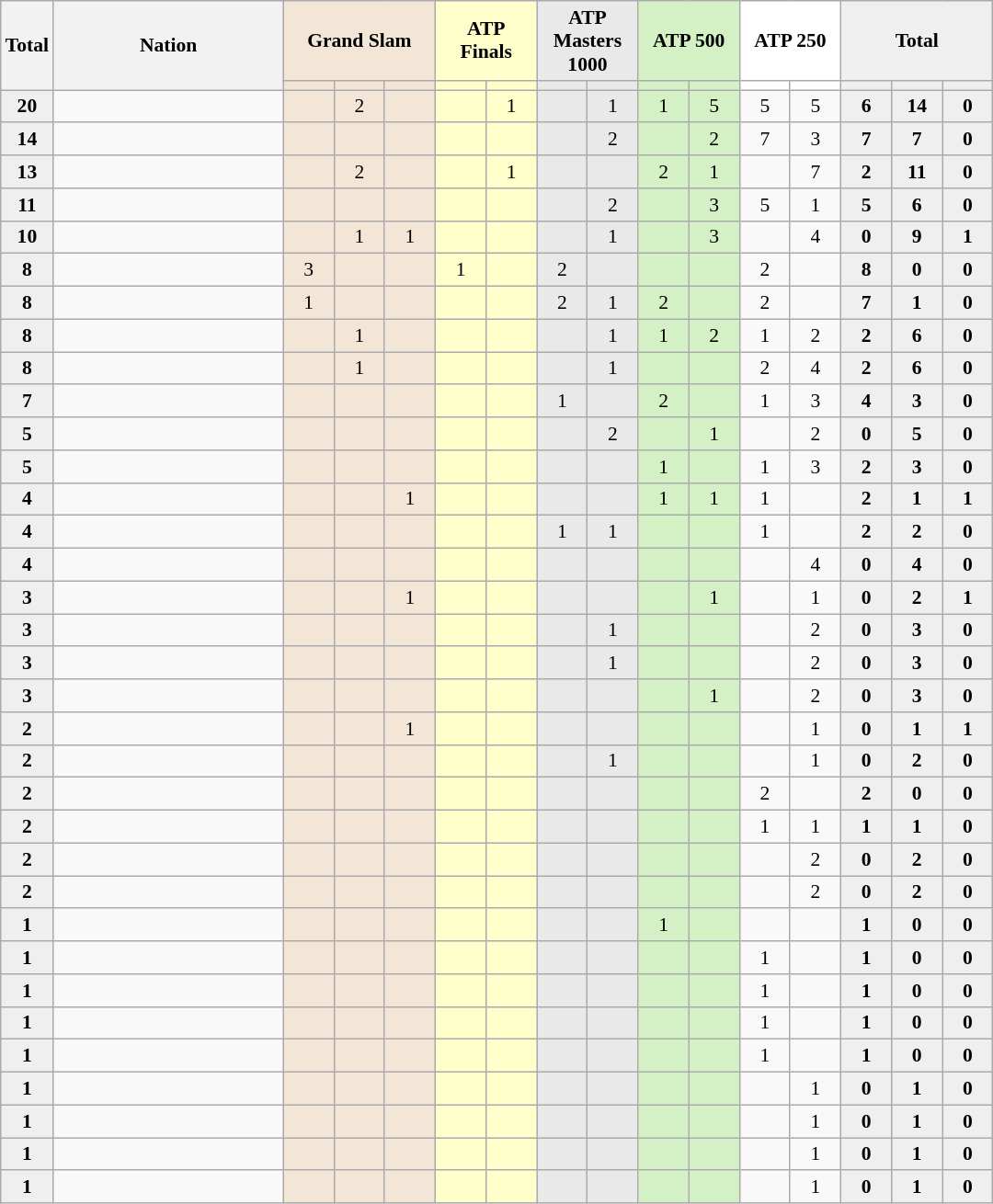<table class="sortable wikitable nowrap" style="font-size:90%">
<tr>
<th rowspan="2">Total</th>
<th style="width:160px;" rowspan="2">Nation</th>
<th style="background:#f3e6d7;" colspan="3">Grand Slam</th>
<th style="background:#ffc;" colspan="2">ATP Finals</th>
<th style="background:#e9e9e9;" colspan="2">ATP Masters 1000</th>
<th style="background:#d4f1c5;" colspan="2">ATP 500</th>
<th style="background:#fff;" colspan="2">ATP 250</th>
<th style="background:#efefef;" colspan="3">Total</th>
</tr>
<tr>
<th style="width:30px; background:#f3e6d7;"></th>
<th style="width:30px; background:#f3e6d7;"></th>
<th style="width:30px; background:#f3e6d7;"></th>
<th style="width:30px; background:#ffc;"></th>
<th style="width:30px; background:#ffc;"></th>
<th style="width:30px; background:#e9e9e9;"></th>
<th style="width:30px; background:#e9e9e9;"></th>
<th style="width:30px; background:#d4f1c5;"></th>
<th style="width:30px; background:#d4f1c5;"></th>
<th style="width:30px; background:#fff;"></th>
<th style="width:30px; background:#fff;"></th>
<th style="width:30px; background:#efefef;"></th>
<th style="width:30px; background:#efefef;"></th>
<th style="width:30px; background:#efefef;"></th>
</tr>
<tr style="text-align:center;">
<td style="background:#efefef;"><strong>20</strong></td>
<td style="text-align:left;"></td>
<td style="background:#F3E6D7;"></td>
<td style="background:#F3E6D7;">2</td>
<td style="background:#F3E6D7;"></td>
<td style="background:#ffc;"></td>
<td style="background:#ffc;">1</td>
<td style="background:#E9E9E9;"></td>
<td style="background:#E9E9E9;"> 1</td>
<td style="background:#D4F1C5;">1</td>
<td style="background:#D4F1C5;">5</td>
<td>5</td>
<td>5</td>
<td style="background:#efefef;"><strong>6</strong></td>
<td style="background:#efefef;"><strong>14</strong></td>
<td style="background:#efefef;"><strong>0</strong></td>
</tr>
<tr style="text-align:center;">
<td style="background:#efefef;"><strong>14</strong></td>
<td style="text-align:left;"></td>
<td style="background:#F3E6D7;"></td>
<td style="background:#F3E6D7;"></td>
<td style="background:#F3E6D7;"></td>
<td style="background:#ffc;"></td>
<td style="background:#ffc;"></td>
<td style="background:#E9E9E9;"></td>
<td style="background:#E9E9E9;">2</td>
<td style="background:#D4F1C5;"></td>
<td style="background:#D4F1C5;">2</td>
<td>7</td>
<td>3</td>
<td style="background:#efefef;"><strong>7</strong></td>
<td style="background:#efefef;"><strong>7</strong></td>
<td style="background:#efefef;"><strong>0</strong></td>
</tr>
<tr style="text-align:center;">
<td style="background:#efefef;"><strong>13</strong></td>
<td style="text-align:left;"></td>
<td style="background:#F3E6D7;"></td>
<td style="background:#F3E6D7;">2</td>
<td style="background:#F3E6D7;"></td>
<td style="background:#ffc;"></td>
<td style="background:#ffc;">1</td>
<td style="background:#E9E9E9;"></td>
<td style="background:#E9E9E9;"></td>
<td style="background:#D4F1C5;">2</td>
<td style="background:#D4F1C5;">1</td>
<td></td>
<td>7</td>
<td style="background:#efefef;"><strong>2</strong></td>
<td style="background:#efefef;"><strong>11</strong></td>
<td style="background:#efefef;"><strong>0</strong></td>
</tr>
<tr style="text-align:center;">
<td style="background:#efefef;"><strong>11</strong></td>
<td style="text-align:left;"></td>
<td style="background:#F3E6D7;"></td>
<td style="background:#F3E6D7;"></td>
<td style="background:#F3E6D7;"></td>
<td style="background:#ffc;"></td>
<td style="background:#ffc;"></td>
<td style="background:#E9E9E9;"></td>
<td style="background:#E9E9E9;">2</td>
<td style="background:#D4F1C5;"></td>
<td style="background:#D4F1C5;">3</td>
<td>5</td>
<td>1</td>
<td style="background:#efefef;"><strong>5</strong></td>
<td style="background:#efefef;"><strong>6</strong></td>
<td style="background:#efefef;"><strong>0</strong></td>
</tr>
<tr style="text-align:center;">
<td style="background:#efefef;"><strong>10</strong></td>
<td style="text-align:left;"></td>
<td style="background:#F3E6D7;"></td>
<td style="background:#F3E6D7;">1</td>
<td style="background:#F3E6D7;">1</td>
<td style="background:#ffc;"></td>
<td style="background:#ffc;"></td>
<td style="background:#E9E9E9;"></td>
<td style="background:#E9E9E9;"> 1</td>
<td style="background:#D4F1C5;"></td>
<td style="background:#D4F1C5;">3</td>
<td></td>
<td>4</td>
<td style="background:#efefef;"><strong>0</strong></td>
<td style="background:#efefef;"><strong>9</strong></td>
<td style="background:#efefef;"><strong>1</strong></td>
</tr>
<tr style="text-align:center;">
<td style="background:#efefef;"><strong>8</strong></td>
<td style="text-align:left;"></td>
<td style="background:#F3E6D7;">3</td>
<td style="background:#F3E6D7;"></td>
<td style="background:#F3E6D7;"></td>
<td style="background:#ffc;">1</td>
<td style="background:#ffc;"></td>
<td style="background:#E9E9E9;">2</td>
<td style="background:#E9E9E9;"></td>
<td style="background:#D4F1C5;"></td>
<td style="background:#D4F1C5;"></td>
<td>2</td>
<td></td>
<td style="background:#efefef;"><strong>8</strong></td>
<td style="background:#efefef;"><strong>0</strong></td>
<td style="background:#efefef;"><strong>0</strong></td>
</tr>
<tr style="text-align:center;">
<td style="background:#efefef;"><strong>8</strong></td>
<td style="text-align:left;"></td>
<td style="background:#F3E6D7;">1</td>
<td style="background:#F3E6D7;"></td>
<td style="background:#F3E6D7;"></td>
<td style="background:#ffc;"></td>
<td style="background:#ffc;"></td>
<td style="background:#E9E9E9;">2</td>
<td style="background:#E9E9E9;">1</td>
<td style="background:#D4F1C5;">2</td>
<td style="background:#D4F1C5;"></td>
<td>2</td>
<td></td>
<td style="background:#efefef;"><strong>7</strong></td>
<td style="background:#efefef;"><strong>1</strong></td>
<td style="background:#efefef;"><strong>0</strong></td>
</tr>
<tr style="text-align:center;">
<td style="background:#efefef;"><strong>8</strong></td>
<td style="text-align:left;"></td>
<td style="background:#F3E6D7;"></td>
<td style="background:#F3E6D7;">1</td>
<td style="background:#F3E6D7;"></td>
<td style="background:#ffc;"></td>
<td style="background:#ffc;"></td>
<td style="background:#E9E9E9;"></td>
<td style="background:#E9E9E9;">1</td>
<td style="background:#D4F1C5;">1</td>
<td style="background:#D4F1C5;">2</td>
<td>1</td>
<td>2</td>
<td style="background:#efefef;"><strong>2</strong></td>
<td style="background:#efefef;"><strong>6</strong></td>
<td style="background:#efefef;"><strong>0</strong></td>
</tr>
<tr style="text-align:center;">
<td style="background:#efefef;"><strong>8</strong></td>
<td style="text-align:left;"></td>
<td style="background:#F3E6D7;"></td>
<td style="background:#F3E6D7;">1</td>
<td style="background:#F3E6D7;"></td>
<td style="background:#ffc;"></td>
<td style="background:#ffc;"></td>
<td style="background:#E9E9E9;"></td>
<td style="background:#E9E9E9;">1</td>
<td style="background:#D4F1C5;"></td>
<td style="background:#D4F1C5;"></td>
<td>2</td>
<td>4</td>
<td style="background:#efefef;"><strong>2</strong></td>
<td style="background:#efefef;"><strong>6</strong></td>
<td style="background:#efefef;"><strong>0</strong></td>
</tr>
<tr style="text-align:center;">
<td style="background:#efefef;"><strong>7</strong></td>
<td style="text-align:left;"></td>
<td style="background:#F3E6D7;"></td>
<td style="background:#F3E6D7;"></td>
<td style="background:#F3E6D7;"></td>
<td style="background:#ffc;"></td>
<td style="background:#ffc;"></td>
<td style="background:#E9E9E9;">1</td>
<td style="background:#E9E9E9;"></td>
<td style="background:#D4F1C5;">2</td>
<td style="background:#D4F1C5;"></td>
<td>1</td>
<td>3</td>
<td style="background:#efefef;"><strong>4</strong></td>
<td style="background:#efefef;"><strong>3</strong></td>
<td style="background:#efefef;"><strong>0</strong></td>
</tr>
<tr style="text-align:center;">
<td style="background:#efefef;"><strong>5</strong></td>
<td style="text-align:left;"></td>
<td style="background:#F3E6D7;"></td>
<td style="background:#F3E6D7;"></td>
<td style="background:#F3E6D7;"></td>
<td style="background:#ffc;"></td>
<td style="background:#ffc;"></td>
<td style="background:#E9E9E9;"></td>
<td style="background:#E9E9E9;">2</td>
<td style="background:#D4F1C5;"></td>
<td style="background:#D4F1C5;">1</td>
<td></td>
<td>2</td>
<td style="background:#efefef;"><strong>0</strong></td>
<td style="background:#efefef;"><strong>5</strong></td>
<td style="background:#efefef;"><strong>0</strong></td>
</tr>
<tr style="text-align:center;">
<td style="background:#efefef;"><strong>5</strong></td>
<td style="text-align:left;"></td>
<td style="background:#F3E6D7;"></td>
<td style="background:#F3E6D7;"></td>
<td style="background:#F3E6D7;"></td>
<td style="background:#ffc;"></td>
<td style="background:#ffc;"></td>
<td style="background:#E9E9E9;"></td>
<td style="background:#E9E9E9;"></td>
<td style="background:#D4F1C5;">1</td>
<td style="background:#D4F1C5;"></td>
<td>1</td>
<td>3</td>
<td style="background:#efefef;"><strong>2</strong></td>
<td style="background:#efefef;"><strong>3</strong></td>
<td style="background:#efefef;"><strong>0</strong></td>
</tr>
<tr style="text-align:center;">
<td style="background:#efefef;"><strong>4</strong></td>
<td style="text-align:left;"></td>
<td style="background:#F3E6D7;"></td>
<td style="background:#F3E6D7;"></td>
<td style="background:#F3E6D7;">1</td>
<td style="background:#ffc;"></td>
<td style="background:#ffc;"></td>
<td style="background:#E9E9E9;"></td>
<td style="background:#E9E9E9;"></td>
<td style="background:#D4F1C5;">1</td>
<td style="background:#D4F1C5;">1</td>
<td>1</td>
<td></td>
<td style="background:#efefef;"><strong>2</strong></td>
<td style="background:#efefef;"><strong>1</strong></td>
<td style="background:#efefef;"><strong>1</strong></td>
</tr>
<tr style="text-align:center;">
<td style="background:#efefef;"><strong>4</strong></td>
<td style="text-align:left;"></td>
<td style="background:#F3E6D7;"></td>
<td style="background:#F3E6D7;"></td>
<td style="background:#F3E6D7;"></td>
<td style="background:#ffc;"></td>
<td style="background:#ffc;"></td>
<td style="background:#E9E9E9;">1</td>
<td style="background:#E9E9E9;">1</td>
<td style="background:#D4F1C5;"></td>
<td style="background:#D4F1C5;"></td>
<td>1</td>
<td></td>
<td style="background:#efefef;"><strong>2</strong></td>
<td style="background:#efefef;"><strong>2</strong></td>
<td style="background:#efefef;"><strong>0</strong></td>
</tr>
<tr style="text-align:center;">
<td style="background:#efefef;"><strong>4</strong></td>
<td style="text-align:left;"></td>
<td style="background:#F3E6D7;"></td>
<td style="background:#F3E6D7;"></td>
<td style="background:#F3E6D7;"></td>
<td style="background:#ffc;"></td>
<td style="background:#ffc;"></td>
<td style="background:#E9E9E9;"></td>
<td style="background:#E9E9E9;"></td>
<td style="background:#D4F1C5;"></td>
<td style="background:#D4F1C5;"></td>
<td></td>
<td>4</td>
<td style="background:#efefef;"><strong>0</strong></td>
<td style="background:#efefef;"><strong>4</strong></td>
<td style="background:#efefef;"><strong>0</strong></td>
</tr>
<tr style="text-align:center;">
<td style="background:#efefef;"><strong>3</strong></td>
<td style="text-align:left;"></td>
<td style="background:#F3E6D7;"></td>
<td style="background:#F3E6D7;"></td>
<td style="background:#F3E6D7;">1</td>
<td style="background:#ffc;"></td>
<td style="background:#ffc;"></td>
<td style="background:#E9E9E9;"></td>
<td style="background:#E9E9E9;"></td>
<td style="background:#D4F1C5;"></td>
<td style="background:#D4F1C5;">1</td>
<td></td>
<td>1</td>
<td style="background:#efefef;"><strong>0</strong></td>
<td style="background:#efefef;"><strong>2</strong></td>
<td style="background:#efefef;"><strong>1</strong></td>
</tr>
<tr style="text-align:center;">
<td style="background:#efefef;"><strong>3</strong></td>
<td style="text-align:left;"></td>
<td style="background:#F3E6D7;"></td>
<td style="background:#F3E6D7;"></td>
<td style="background:#F3E6D7;"></td>
<td style="background:#ffc;"></td>
<td style="background:#ffc;"></td>
<td style="background:#E9E9E9;"></td>
<td style="background:#E9E9E9;">1</td>
<td style="background:#D4F1C5;"></td>
<td style="background:#D4F1C5;"></td>
<td></td>
<td>2</td>
<td style="background:#efefef;"><strong>0</strong></td>
<td style="background:#efefef;"><strong>3</strong></td>
<td style="background:#efefef;"><strong>0</strong></td>
</tr>
<tr style="text-align:center;">
<td style="background:#efefef;"><strong>3</strong></td>
<td style="text-align:left;"></td>
<td style="background:#F3E6D7;"></td>
<td style="background:#F3E6D7;"></td>
<td style="background:#F3E6D7;"></td>
<td style="background:#ffc;"></td>
<td style="background:#ffc;"></td>
<td style="background:#E9E9E9;"></td>
<td style="background:#E9E9E9;">1</td>
<td style="background:#D4F1C5;"></td>
<td style="background:#D4F1C5;"></td>
<td></td>
<td>2</td>
<td style="background:#efefef;"><strong>0</strong></td>
<td style="background:#efefef;"><strong>3</strong></td>
<td style="background:#efefef;"><strong>0</strong></td>
</tr>
<tr style="text-align:center;">
<td style="background:#efefef;"><strong>3</strong></td>
<td style="text-align:left;"></td>
<td style="background:#F3E6D7;"></td>
<td style="background:#F3E6D7;"></td>
<td style="background:#F3E6D7;"></td>
<td style="background:#ffc;"></td>
<td style="background:#ffc;"></td>
<td style="background:#E9E9E9;"></td>
<td style="background:#E9E9E9;"></td>
<td style="background:#D4F1C5;"></td>
<td style="background:#D4F1C5;">1</td>
<td></td>
<td>2</td>
<td style="background:#efefef;"><strong>0</strong></td>
<td style="background:#efefef;"><strong>3</strong></td>
<td style="background:#efefef;"><strong>0</strong></td>
</tr>
<tr style="text-align:center;">
<td style="background:#efefef;"><strong>2</strong></td>
<td style="text-align:left;"></td>
<td style="background:#F3E6D7;"></td>
<td style="background:#F3E6D7;"></td>
<td style="background:#F3E6D7;">1</td>
<td style="background:#ffc;"></td>
<td style="background:#ffc;"></td>
<td style="background:#E9E9E9;"></td>
<td style="background:#E9E9E9;"></td>
<td style="background:#D4F1C5;"></td>
<td style="background:#D4F1C5;"></td>
<td></td>
<td>1</td>
<td style="background:#efefef;"><strong>0</strong></td>
<td style="background:#efefef;"><strong>1</strong></td>
<td style="background:#efefef;"><strong>1</strong></td>
</tr>
<tr style="text-align:center;">
<td style="background:#efefef;"><strong>2</strong></td>
<td style="text-align:left;"></td>
<td style="background:#F3E6D7;"></td>
<td style="background:#F3E6D7;"></td>
<td style="background:#F3E6D7;"></td>
<td style="background:#ffc;"></td>
<td style="background:#ffc;"></td>
<td style="background:#E9E9E9;"></td>
<td style="background:#E9E9E9;">1</td>
<td style="background:#D4F1C5;"></td>
<td style="background:#D4F1C5;"></td>
<td></td>
<td>1</td>
<td style="background:#efefef;"><strong>0</strong></td>
<td style="background:#efefef;"><strong>2</strong></td>
<td style="background:#efefef;"><strong>0</strong></td>
</tr>
<tr style="text-align:center;">
<td style="background:#efefef;"><strong>2</strong></td>
<td style="text-align:left;"></td>
<td style="background:#F3E6D7;"></td>
<td style="background:#F3E6D7;"></td>
<td style="background:#F3E6D7;"></td>
<td style="background:#ffc;"></td>
<td style="background:#ffc;"></td>
<td style="background:#E9E9E9;"></td>
<td style="background:#E9E9E9;"></td>
<td style="background:#D4F1C5;"></td>
<td style="background:#D4F1C5;"></td>
<td>2</td>
<td></td>
<td style="background:#efefef;"><strong>2</strong></td>
<td style="background:#efefef;"><strong>0</strong></td>
<td style="background:#efefef;"><strong>0</strong></td>
</tr>
<tr style="text-align:center;">
<td style="background:#efefef;"><strong>2</strong></td>
<td style="text-align:left;"></td>
<td style="background:#F3E6D7;"></td>
<td style="background:#F3E6D7;"></td>
<td style="background:#F3E6D7;"></td>
<td style="background:#ffc;"></td>
<td style="background:#ffc;"></td>
<td style="background:#E9E9E9;"></td>
<td style="background:#E9E9E9;"></td>
<td style="background:#D4F1C5;"></td>
<td style="background:#D4F1C5;"></td>
<td>1</td>
<td>1</td>
<td style="background:#efefef;"><strong>1</strong></td>
<td style="background:#efefef;"><strong>1</strong></td>
<td style="background:#efefef;"><strong>0</strong></td>
</tr>
<tr style="text-align:center;">
<td style="background:#efefef;"><strong>2</strong></td>
<td style="text-align:left;"></td>
<td style="background:#F3E6D7;"></td>
<td style="background:#F3E6D7;"></td>
<td style="background:#F3E6D7;"></td>
<td style="background:#ffc;"></td>
<td style="background:#ffc;"></td>
<td style="background:#E9E9E9;"></td>
<td style="background:#E9E9E9;"></td>
<td style="background:#D4F1C5;"></td>
<td style="background:#D4F1C5;"></td>
<td></td>
<td>2</td>
<td style="background:#efefef;"><strong>0</strong></td>
<td style="background:#efefef;"><strong>2</strong></td>
<td style="background:#efefef;"><strong>0</strong></td>
</tr>
<tr style="text-align:center;">
<td style="background:#efefef;"><strong>2</strong></td>
<td style="text-align:left;"></td>
<td style="background:#F3E6D7;"></td>
<td style="background:#F3E6D7;"></td>
<td style="background:#F3E6D7;"></td>
<td style="background:#ffc;"></td>
<td style="background:#ffc;"></td>
<td style="background:#E9E9E9;"></td>
<td style="background:#E9E9E9;"></td>
<td style="background:#D4F1C5;"></td>
<td style="background:#D4F1C5;"></td>
<td></td>
<td>2</td>
<td style="background:#efefef;"><strong>0</strong></td>
<td style="background:#efefef;"><strong>2</strong></td>
<td style="background:#efefef;"><strong>0</strong></td>
</tr>
<tr style="text-align:center;">
<td style="background:#efefef;"><strong>1</strong></td>
<td style="text-align:left;"></td>
<td style="background:#F3E6D7;"></td>
<td style="background:#F3E6D7;"></td>
<td style="background:#F3E6D7;"></td>
<td style="background:#ffc;"></td>
<td style="background:#ffc;"></td>
<td style="background:#E9E9E9;"></td>
<td style="background:#E9E9E9;"></td>
<td style="background:#D4F1C5;">1</td>
<td style="background:#D4F1C5;"></td>
<td></td>
<td></td>
<td style="background:#efefef;"><strong>1</strong></td>
<td style="background:#efefef;"><strong>0</strong></td>
<td style="background:#efefef;"><strong>0</strong></td>
</tr>
<tr style="text-align:center;">
<td style="background:#efefef;"><strong>1</strong></td>
<td style="text-align:left;"></td>
<td style="background:#F3E6D7;"></td>
<td style="background:#F3E6D7;"></td>
<td style="background:#F3E6D7;"></td>
<td style="background:#ffc;"></td>
<td style="background:#ffc;"></td>
<td style="background:#E9E9E9;"></td>
<td style="background:#E9E9E9;"></td>
<td style="background:#D4F1C5;"></td>
<td style="background:#D4F1C5;"></td>
<td>1</td>
<td></td>
<td style="background:#efefef;"><strong>1</strong></td>
<td style="background:#efefef;"><strong>0</strong></td>
<td style="background:#efefef;"><strong>0</strong></td>
</tr>
<tr style="text-align:center;">
<td style="background:#efefef;"><strong>1</strong></td>
<td style="text-align:left;"></td>
<td style="background:#F3E6D7;"></td>
<td style="background:#F3E6D7;"></td>
<td style="background:#F3E6D7;"></td>
<td style="background:#ffc;"></td>
<td style="background:#ffc;"></td>
<td style="background:#E9E9E9;"></td>
<td style="background:#E9E9E9;"></td>
<td style="background:#D4F1C5;"></td>
<td style="background:#D4F1C5;"></td>
<td>1</td>
<td></td>
<td style="background:#efefef;"><strong>1</strong></td>
<td style="background:#efefef;"><strong>0</strong></td>
<td style="background:#efefef;"><strong>0</strong></td>
</tr>
<tr style="text-align:center;">
<td style="background:#efefef;"><strong>1</strong></td>
<td style="text-align:left;"></td>
<td style="background:#F3E6D7;"></td>
<td style="background:#F3E6D7;"></td>
<td style="background:#F3E6D7;"></td>
<td style="background:#ffc;"></td>
<td style="background:#ffc;"></td>
<td style="background:#E9E9E9;"></td>
<td style="background:#E9E9E9;"></td>
<td style="background:#D4F1C5;"></td>
<td style="background:#D4F1C5;"></td>
<td>1</td>
<td></td>
<td style="background:#efefef;"><strong>1</strong></td>
<td style="background:#efefef;"><strong>0</strong></td>
<td style="background:#efefef;"><strong>0</strong></td>
</tr>
<tr style="text-align:center;">
<td style="background:#efefef;"><strong>1</strong></td>
<td style="text-align:left;"></td>
<td style="background:#F3E6D7;"></td>
<td style="background:#F3E6D7;"></td>
<td style="background:#F3E6D7;"></td>
<td style="background:#ffc;"></td>
<td style="background:#ffc;"></td>
<td style="background:#E9E9E9;"></td>
<td style="background:#E9E9E9;"></td>
<td style="background:#D4F1C5;"></td>
<td style="background:#D4F1C5;"></td>
<td>1</td>
<td></td>
<td style="background:#efefef;"><strong>1</strong></td>
<td style="background:#efefef;"><strong>0</strong></td>
<td style="background:#efefef;"><strong>0</strong></td>
</tr>
<tr style="text-align:center;">
<td style="background:#efefef;"><strong>1</strong></td>
<td style="text-align:left;"></td>
<td style="background:#F3E6D7;"></td>
<td style="background:#F3E6D7;"></td>
<td style="background:#F3E6D7;"></td>
<td style="background:#ffc;"></td>
<td style="background:#ffc;"></td>
<td style="background:#E9E9E9;"></td>
<td style="background:#E9E9E9;"></td>
<td style="background:#D4F1C5;"></td>
<td style="background:#D4F1C5;"></td>
<td></td>
<td>1</td>
<td style="background:#efefef;"><strong>0</strong></td>
<td style="background:#efefef;"><strong>1</strong></td>
<td style="background:#efefef;"><strong>0</strong></td>
</tr>
<tr style="text-align:center;">
<td style="background:#efefef;"><strong>1</strong></td>
<td style="text-align:left;"></td>
<td style="background:#F3E6D7;"></td>
<td style="background:#F3E6D7;"></td>
<td style="background:#F3E6D7;"></td>
<td style="background:#ffc;"></td>
<td style="background:#ffc;"></td>
<td style="background:#E9E9E9;"></td>
<td style="background:#E9E9E9;"></td>
<td style="background:#D4F1C5;"></td>
<td style="background:#D4F1C5;"></td>
<td></td>
<td>1</td>
<td style="background:#efefef;"><strong>0</strong></td>
<td style="background:#efefef;"><strong>1</strong></td>
<td style="background:#efefef;"><strong>0</strong></td>
</tr>
<tr style="text-align:center;">
<td style="background:#efefef;"><strong>1</strong></td>
<td style="text-align:left;"></td>
<td style="background:#F3E6D7;"></td>
<td style="background:#F3E6D7;"></td>
<td style="background:#F3E6D7;"></td>
<td style="background:#ffc;"></td>
<td style="background:#ffc;"></td>
<td style="background:#E9E9E9;"></td>
<td style="background:#E9E9E9;"></td>
<td style="background:#D4F1C5;"></td>
<td style="background:#D4F1C5;"></td>
<td></td>
<td>1</td>
<td style="background:#efefef;"><strong>0</strong></td>
<td style="background:#efefef;"><strong>1</strong></td>
<td style="background:#efefef;"><strong>0</strong></td>
</tr>
<tr style="text-align:center;">
<td style="background:#efefef;"><strong>1</strong></td>
<td style="text-align:left;"></td>
<td style="background:#F3E6D7;"></td>
<td style="background:#F3E6D7;"></td>
<td style="background:#F3E6D7;"></td>
<td style="background:#ffc;"></td>
<td style="background:#ffc;"></td>
<td style="background:#E9E9E9;"></td>
<td style="background:#E9E9E9;"></td>
<td style="background:#D4F1C5;"></td>
<td style="background:#D4F1C5;"></td>
<td></td>
<td>1</td>
<td style="background:#efefef;"><strong>0</strong></td>
<td style="background:#efefef;"><strong>1</strong></td>
<td style="background:#efefef;"><strong>0</strong></td>
</tr>
</table>
